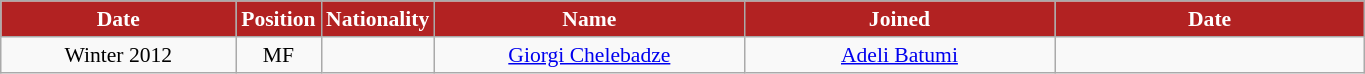<table class="wikitable"  style="text-align:center; font-size:90%; ">
<tr>
<th style="background:#B22222; color:white; width:150px;">Date</th>
<th style="background:#B22222; color:white; width:50px;">Position</th>
<th style="background:#B22222; color:white; width:50px;">Nationality</th>
<th style="background:#B22222; color:white; width:200px;">Name</th>
<th style="background:#B22222; color:white; width:200px;">Joined</th>
<th style="background:#B22222; color:white; width:200px;">Date</th>
</tr>
<tr>
<td>Winter 2012</td>
<td>MF</td>
<td></td>
<td><a href='#'>Giorgi Chelebadze</a></td>
<td><a href='#'>Adeli Batumi</a></td>
<td></td>
</tr>
</table>
